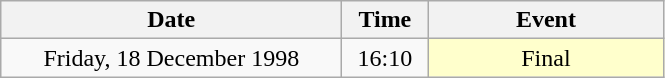<table class = "wikitable" style="text-align:center;">
<tr>
<th width=220>Date</th>
<th width=50>Time</th>
<th width=150>Event</th>
</tr>
<tr>
<td>Friday, 18 December 1998</td>
<td>16:10</td>
<td bgcolor=ffffcc>Final</td>
</tr>
</table>
